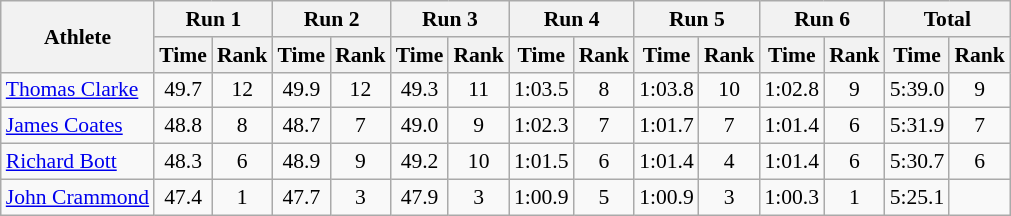<table class="wikitable" border="1" style="font-size:90%">
<tr>
<th rowspan="2">Athlete</th>
<th colspan="2">Run 1</th>
<th colspan="2">Run 2</th>
<th colspan="2">Run 3</th>
<th colspan="2">Run 4</th>
<th colspan="2">Run 5</th>
<th colspan="2">Run 6</th>
<th colspan="2">Total</th>
</tr>
<tr>
<th>Time</th>
<th>Rank</th>
<th>Time</th>
<th>Rank</th>
<th>Time</th>
<th>Rank</th>
<th>Time</th>
<th>Rank</th>
<th>Time</th>
<th>Rank</th>
<th>Time</th>
<th>Rank</th>
<th>Time</th>
<th>Rank</th>
</tr>
<tr>
<td><a href='#'>Thomas Clarke</a></td>
<td align="center">49.7</td>
<td align="center">12</td>
<td align="center">49.9</td>
<td align="center">12</td>
<td align="center">49.3</td>
<td align="center">11</td>
<td align="center">1:03.5</td>
<td align="center">8</td>
<td align="center">1:03.8</td>
<td align="center">10</td>
<td align="center">1:02.8</td>
<td align="center">9</td>
<td align="center">5:39.0</td>
<td align="center">9</td>
</tr>
<tr>
<td><a href='#'>James Coates</a></td>
<td align="center">48.8</td>
<td align="center">8</td>
<td align="center">48.7</td>
<td align="center">7</td>
<td align="center">49.0</td>
<td align="center">9</td>
<td align="center">1:02.3</td>
<td align="center">7</td>
<td align="center">1:01.7</td>
<td align="center">7</td>
<td align="center">1:01.4</td>
<td align="center">6</td>
<td align="center">5:31.9</td>
<td align="center">7</td>
</tr>
<tr>
<td><a href='#'>Richard Bott</a></td>
<td align="center">48.3</td>
<td align="center">6</td>
<td align="center">48.9</td>
<td align="center">9</td>
<td align="center">49.2</td>
<td align="center">10</td>
<td align="center">1:01.5</td>
<td align="center">6</td>
<td align="center">1:01.4</td>
<td align="center">4</td>
<td align="center">1:01.4</td>
<td align="center">6</td>
<td align="center">5:30.7</td>
<td align="center">6</td>
</tr>
<tr>
<td><a href='#'>John Crammond</a></td>
<td align="center">47.4</td>
<td align="center">1</td>
<td align="center">47.7</td>
<td align="center">3</td>
<td align="center">47.9</td>
<td align="center">3</td>
<td align="center">1:00.9</td>
<td align="center">5</td>
<td align="center">1:00.9</td>
<td align="center">3</td>
<td align="center">1:00.3</td>
<td align="center">1</td>
<td align="center">5:25.1</td>
<td align="center"></td>
</tr>
</table>
